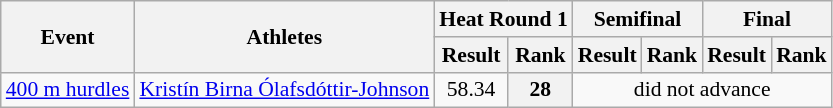<table class="wikitable" border="1" style="font-size:90%">
<tr>
<th rowspan="2">Event</th>
<th rowspan="2">Athletes</th>
<th colspan="2">Heat Round 1</th>
<th colspan="2">Semifinal</th>
<th colspan="2">Final</th>
</tr>
<tr>
<th>Result</th>
<th>Rank</th>
<th>Result</th>
<th>Rank</th>
<th>Result</th>
<th>Rank</th>
</tr>
<tr>
<td><a href='#'>400 m hurdles</a></td>
<td><a href='#'>Kristín Birna Ólafsdóttir-Johnson</a></td>
<td align=center>58.34</td>
<th align=center>28</th>
<td align=center colspan="4">did not advance</td>
</tr>
</table>
